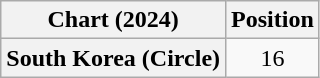<table class="wikitable plainrowheaders" style="text-align:center">
<tr>
<th scope="col">Chart (2024)</th>
<th scope="col">Position</th>
</tr>
<tr>
<th scope="row">South Korea (Circle)</th>
<td>16</td>
</tr>
</table>
